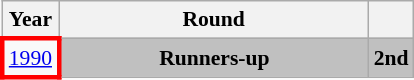<table class="wikitable" style="text-align: center; font-size:90%">
<tr>
<th>Year</th>
<th style="width:200px">Round</th>
<th></th>
</tr>
<tr>
<td style="border: 3px solid red"><a href='#'>1990</a></td>
<td bgcolor=Silver><strong>Runners-up</strong></td>
<td bgcolor=Silver><strong>2nd</strong></td>
</tr>
</table>
